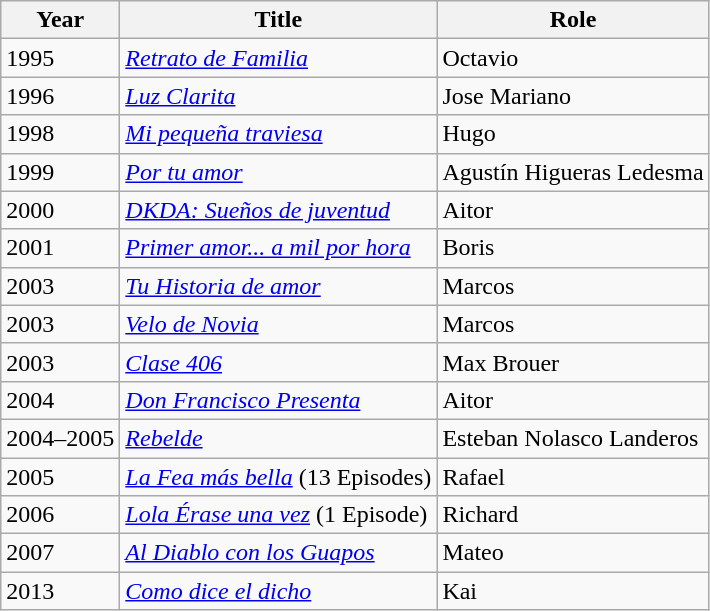<table class="wikitable">
<tr>
<th>Year</th>
<th>Title</th>
<th>Role</th>
</tr>
<tr>
<td>1995</td>
<td><em><a href='#'>Retrato de Familia</a></em></td>
<td>Octavio</td>
</tr>
<tr>
<td>1996</td>
<td><em><a href='#'>Luz Clarita</a></em></td>
<td>Jose Mariano</td>
</tr>
<tr>
<td>1998</td>
<td><em><a href='#'>Mi pequeña traviesa</a></em></td>
<td>Hugo</td>
</tr>
<tr>
<td>1999</td>
<td><em><a href='#'>Por tu amor</a></em></td>
<td>Agustín Higueras Ledesma</td>
</tr>
<tr>
<td>2000</td>
<td><em><a href='#'>DKDA: Sueños de juventud</a></em></td>
<td>Aitor</td>
</tr>
<tr>
<td>2001</td>
<td><em><a href='#'>Primer amor... a mil por hora</a></em></td>
<td>Boris</td>
</tr>
<tr>
<td>2003</td>
<td><em><a href='#'>Tu Historia de amor</a></em></td>
<td>Marcos</td>
</tr>
<tr>
<td>2003</td>
<td><em><a href='#'>Velo de Novia</a></em></td>
<td>Marcos</td>
</tr>
<tr>
<td>2003</td>
<td><em><a href='#'>Clase 406</a></em></td>
<td>Max Brouer</td>
</tr>
<tr>
<td>2004</td>
<td><em><a href='#'>Don Francisco Presenta</a></em></td>
<td>Aitor</td>
</tr>
<tr>
<td>2004–2005</td>
<td><a href='#'><em>Rebelde</em></a></td>
<td>Esteban Nolasco Landeros</td>
</tr>
<tr>
<td>2005</td>
<td><em><a href='#'>La Fea más bella</a></em> (13 Episodes)</td>
<td>Rafael</td>
</tr>
<tr>
<td>2006</td>
<td><em><a href='#'>Lola Érase una vez</a></em> (1 Episode)</td>
<td>Richard</td>
</tr>
<tr>
<td>2007</td>
<td><em><a href='#'>Al Diablo con los Guapos</a></em></td>
<td>Mateo</td>
</tr>
<tr>
<td>2013</td>
<td><em><a href='#'>Como dice el dicho</a></em></td>
<td>Kai</td>
</tr>
</table>
